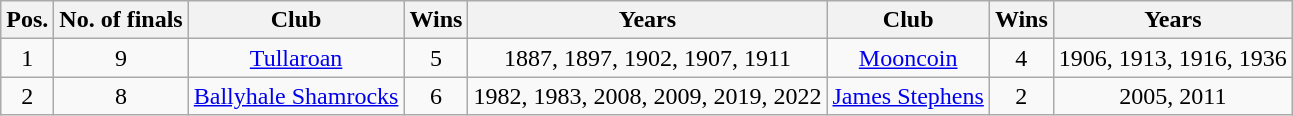<table class="wikitable" style="text-align:center;">
<tr>
<th>Pos.</th>
<th>No. of finals</th>
<th>Club</th>
<th>Wins</th>
<th>Years</th>
<th>Club</th>
<th>Wins</th>
<th>Years</th>
</tr>
<tr>
<td>1</td>
<td>9</td>
<td><a href='#'>Tullaroan</a></td>
<td>5</td>
<td>1887, 1897, 1902, 1907, 1911</td>
<td><a href='#'>Mooncoin</a></td>
<td>4</td>
<td>1906, 1913, 1916, 1936</td>
</tr>
<tr>
<td>2</td>
<td>8</td>
<td><a href='#'>Ballyhale Shamrocks</a></td>
<td>6</td>
<td>1982, 1983, 2008, 2009, 2019, 2022</td>
<td><a href='#'>James Stephens</a></td>
<td>2</td>
<td>2005, 2011</td>
</tr>
</table>
